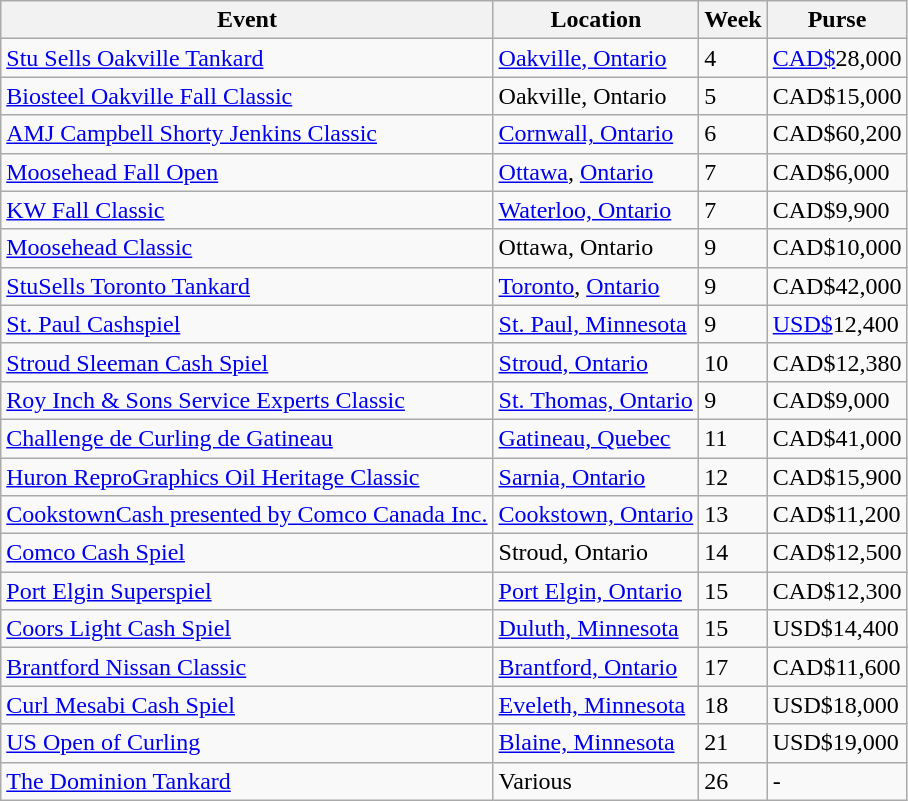<table class="wikitable">
<tr>
<th scope="col">Event</th>
<th scope="col">Location</th>
<th scope="col">Week</th>
<th scope="col">Purse</th>
</tr>
<tr>
<td><a href='#'>Stu Sells Oakville Tankard</a></td>
<td><a href='#'>Oakville, Ontario</a></td>
<td>4</td>
<td><a href='#'>CAD$</a>28,000</td>
</tr>
<tr>
<td><a href='#'>Biosteel Oakville Fall Classic</a></td>
<td>Oakville, Ontario</td>
<td>5</td>
<td>CAD$15,000</td>
</tr>
<tr>
<td><a href='#'>AMJ Campbell Shorty Jenkins Classic</a></td>
<td><a href='#'>Cornwall, Ontario</a></td>
<td>6</td>
<td>CAD$60,200</td>
</tr>
<tr>
<td><a href='#'>Moosehead Fall Open</a></td>
<td><a href='#'>Ottawa</a>, <a href='#'>Ontario</a></td>
<td>7</td>
<td>CAD$6,000</td>
</tr>
<tr>
<td><a href='#'>KW Fall Classic</a></td>
<td><a href='#'>Waterloo, Ontario</a></td>
<td>7</td>
<td>CAD$9,900</td>
</tr>
<tr>
<td><a href='#'>Moosehead Classic</a></td>
<td>Ottawa, Ontario</td>
<td>9</td>
<td>CAD$10,000</td>
</tr>
<tr>
<td><a href='#'>StuSells Toronto Tankard</a></td>
<td><a href='#'>Toronto</a>, <a href='#'>Ontario</a></td>
<td>9</td>
<td>CAD$42,000</td>
</tr>
<tr>
<td><a href='#'>St. Paul Cashspiel</a></td>
<td><a href='#'>St. Paul, Minnesota</a></td>
<td>9</td>
<td><a href='#'>USD$</a>12,400</td>
</tr>
<tr>
<td><a href='#'>Stroud Sleeman Cash Spiel</a></td>
<td><a href='#'>Stroud, Ontario</a></td>
<td>10</td>
<td>CAD$12,380</td>
</tr>
<tr>
<td><a href='#'>Roy Inch & Sons Service Experts Classic</a></td>
<td><a href='#'>St. Thomas, Ontario</a></td>
<td>9</td>
<td>CAD$9,000</td>
</tr>
<tr>
<td><a href='#'>Challenge de Curling de Gatineau</a></td>
<td><a href='#'>Gatineau, Quebec</a></td>
<td>11</td>
<td>CAD$41,000</td>
</tr>
<tr>
<td><a href='#'>Huron ReproGraphics Oil Heritage Classic</a></td>
<td><a href='#'>Sarnia, Ontario</a></td>
<td>12</td>
<td>CAD$15,900</td>
</tr>
<tr>
<td><a href='#'>CookstownCash presented by Comco Canada Inc.</a></td>
<td><a href='#'>Cookstown, Ontario</a></td>
<td>13</td>
<td>CAD$11,200</td>
</tr>
<tr>
<td><a href='#'>Comco Cash Spiel</a></td>
<td>Stroud, Ontario</td>
<td>14</td>
<td>CAD$12,500</td>
</tr>
<tr>
<td><a href='#'>Port Elgin Superspiel</a></td>
<td><a href='#'>Port Elgin, Ontario</a></td>
<td>15</td>
<td>CAD$12,300</td>
</tr>
<tr>
<td><a href='#'>Coors Light Cash Spiel</a></td>
<td><a href='#'>Duluth, Minnesota</a></td>
<td>15</td>
<td>USD$14,400</td>
</tr>
<tr>
<td><a href='#'>Brantford Nissan Classic</a></td>
<td><a href='#'>Brantford, Ontario</a></td>
<td>17</td>
<td>CAD$11,600</td>
</tr>
<tr>
<td><a href='#'>Curl Mesabi Cash Spiel</a></td>
<td><a href='#'>Eveleth, Minnesota</a></td>
<td>18</td>
<td>USD$18,000</td>
</tr>
<tr>
<td><a href='#'>US Open of Curling</a></td>
<td><a href='#'>Blaine, Minnesota</a></td>
<td>21</td>
<td>USD$19,000</td>
</tr>
<tr>
<td><a href='#'>The Dominion Tankard</a></td>
<td>Various</td>
<td>26</td>
<td>-</td>
</tr>
</table>
